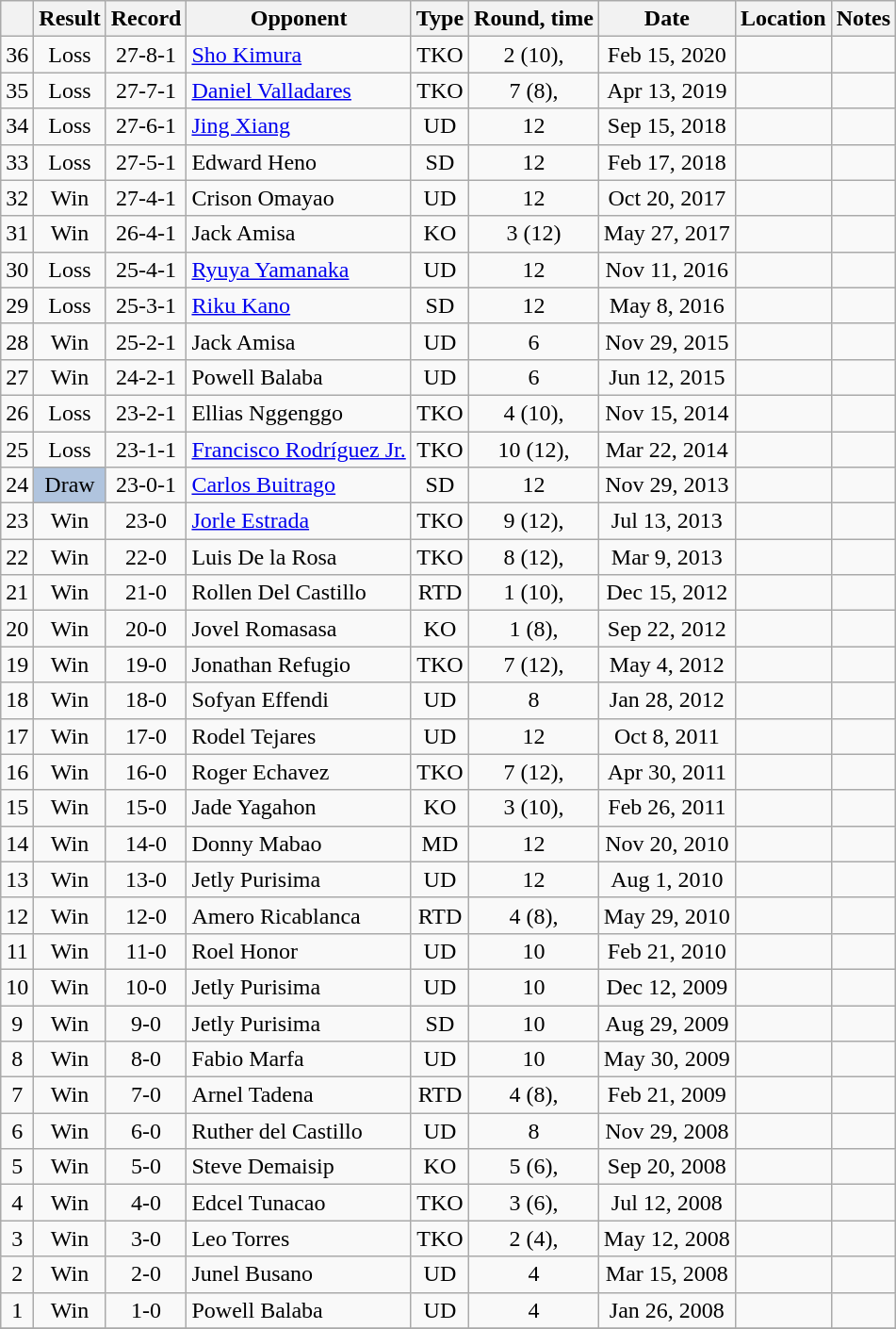<table class="wikitable" style="text-align:center">
<tr>
<th></th>
<th>Result</th>
<th>Record</th>
<th>Opponent</th>
<th>Type</th>
<th>Round, time</th>
<th>Date</th>
<th>Location</th>
<th>Notes</th>
</tr>
<tr>
<td>36</td>
<td>Loss</td>
<td>27-8-1</td>
<td align=left> <a href='#'>Sho Kimura</a></td>
<td>TKO</td>
<td>2 (10), </td>
<td>Feb 15, 2020</td>
<td align=left> </td>
<td></td>
</tr>
<tr>
<td>35</td>
<td>Loss</td>
<td>27-7-1</td>
<td align=left> <a href='#'>Daniel Valladares</a></td>
<td>TKO</td>
<td>7 (8), </td>
<td>Apr 13, 2019</td>
<td align=left> </td>
<td></td>
</tr>
<tr>
<td>34</td>
<td>Loss</td>
<td>27-6-1</td>
<td align=left> <a href='#'>Jing Xiang</a></td>
<td>UD</td>
<td>12</td>
<td>Sep 15, 2018</td>
<td align=left> </td>
<td align=left></td>
</tr>
<tr align=center>
<td>33</td>
<td>Loss</td>
<td>27-5-1</td>
<td align=left> Edward Heno</td>
<td>SD</td>
<td>12</td>
<td>Feb 17, 2018</td>
<td align=left> </td>
<td align=left></td>
</tr>
<tr align=center>
<td>32</td>
<td>Win</td>
<td>27-4-1</td>
<td align=left> Crison Omayao</td>
<td>UD</td>
<td>12</td>
<td>Oct 20, 2017</td>
<td align=left></td>
<td align=left></td>
</tr>
<tr align=center>
<td>31</td>
<td>Win</td>
<td>26-4-1</td>
<td align=left> Jack Amisa</td>
<td>KO</td>
<td>3 (12) </td>
<td>May 27, 2017</td>
<td align=left></td>
<td align=left></td>
</tr>
<tr align=center>
<td>30</td>
<td>Loss</td>
<td>25-4-1</td>
<td align=left> <a href='#'>Ryuya Yamanaka</a></td>
<td>UD</td>
<td>12</td>
<td>Nov 11, 2016</td>
<td align=left></td>
<td align=left></td>
</tr>
<tr align=center>
<td>29</td>
<td>Loss</td>
<td>25-3-1</td>
<td align=left> <a href='#'>Riku Kano</a></td>
<td>SD</td>
<td>12</td>
<td>May 8, 2016</td>
<td align=left></td>
<td align=left></td>
</tr>
<tr align=center>
<td>28</td>
<td>Win</td>
<td>25-2-1</td>
<td align=left> Jack Amisa</td>
<td>UD</td>
<td>6</td>
<td>Nov 29, 2015</td>
<td align=left></td>
<td align=left></td>
</tr>
<tr align=center>
<td>27</td>
<td>Win</td>
<td>24-2-1</td>
<td align=left> Powell Balaba</td>
<td>UD</td>
<td>6</td>
<td>Jun 12, 2015</td>
<td align=left></td>
<td align=left></td>
</tr>
<tr align=center>
<td>26</td>
<td>Loss</td>
<td>23-2-1</td>
<td align=left> Ellias Nggenggo</td>
<td>TKO</td>
<td>4 (10), </td>
<td>Nov 15, 2014</td>
<td align=left></td>
<td align=left></td>
</tr>
<tr align=center>
<td>25</td>
<td>Loss</td>
<td>23-1-1</td>
<td align=left> <a href='#'>Francisco Rodríguez Jr.</a></td>
<td>TKO</td>
<td>10 (12), </td>
<td>Mar 22, 2014</td>
<td align=left> </td>
<td align=left></td>
</tr>
<tr align=center>
<td>24</td>
<td style="background: #B0C4DE">Draw</td>
<td>23-0-1</td>
<td align=left> <a href='#'>Carlos Buitrago</a></td>
<td>SD</td>
<td>12</td>
<td>Nov 29, 2013</td>
<td align=left></td>
<td align=left></td>
</tr>
<tr align=center>
<td>23</td>
<td>Win</td>
<td>23-0</td>
<td align=left> <a href='#'>Jorle Estrada</a></td>
<td>TKO</td>
<td>9 (12), </td>
<td>Jul 13, 2013</td>
<td align=left> </td>
<td align=left></td>
</tr>
<tr align=center>
<td>22</td>
<td>Win</td>
<td>22-0</td>
<td align=left> Luis De la Rosa</td>
<td>TKO</td>
<td>8 (12), </td>
<td>Mar 9, 2013</td>
<td align=left> </td>
<td align=left></td>
</tr>
<tr align=center>
<td>21</td>
<td>Win</td>
<td>21-0</td>
<td align=left> Rollen Del Castillo</td>
<td>RTD</td>
<td>1 (10), </td>
<td>Dec 15, 2012</td>
<td align=left> </td>
<td align=left></td>
</tr>
<tr align=center>
<td>20</td>
<td>Win</td>
<td>20-0</td>
<td align=left> Jovel Romasasa</td>
<td>KO</td>
<td>1 (8), </td>
<td>Sep 22, 2012</td>
<td align=left> </td>
<td align=left></td>
</tr>
<tr align=center>
<td>19</td>
<td>Win</td>
<td>19-0</td>
<td align=left> Jonathan Refugio</td>
<td>TKO</td>
<td>7 (12), </td>
<td>May 4, 2012</td>
<td align=left> </td>
<td align=left></td>
</tr>
<tr align=center>
<td>18</td>
<td>Win</td>
<td>18-0</td>
<td align=left> Sofyan Effendi</td>
<td>UD</td>
<td>8</td>
<td>Jan 28, 2012</td>
<td align=left> </td>
<td align=left></td>
</tr>
<tr align=center>
<td>17</td>
<td>Win</td>
<td>17-0</td>
<td align=left> Rodel Tejares</td>
<td>UD</td>
<td>12</td>
<td>Oct 8, 2011</td>
<td align=left> </td>
<td align=left></td>
</tr>
<tr align=center>
<td>16</td>
<td>Win</td>
<td>16-0</td>
<td align=left> Roger Echavez</td>
<td>TKO</td>
<td>7 (12), </td>
<td>Apr 30, 2011</td>
<td align=left> </td>
<td align=left></td>
</tr>
<tr align=center>
<td>15</td>
<td>Win</td>
<td>15-0</td>
<td align=left> Jade Yagahon</td>
<td>KO</td>
<td>3 (10), </td>
<td>Feb 26, 2011</td>
<td align=left> </td>
<td align=left></td>
</tr>
<tr align=center>
<td>14</td>
<td>Win</td>
<td>14-0</td>
<td align=left> Donny Mabao</td>
<td>MD</td>
<td>12</td>
<td>Nov 20, 2010</td>
<td align=left> </td>
<td align=left></td>
</tr>
<tr align=center>
<td>13</td>
<td>Win</td>
<td>13-0</td>
<td align=left> Jetly Purisima</td>
<td>UD</td>
<td>12</td>
<td>Aug 1, 2010</td>
<td align=left> </td>
<td align=left></td>
</tr>
<tr align=center>
<td>12</td>
<td>Win</td>
<td>12-0</td>
<td align=left> Amero Ricablanca</td>
<td>RTD</td>
<td>4 (8), </td>
<td>May 29, 2010</td>
<td align=left> </td>
<td align=left></td>
</tr>
<tr align=center>
<td>11</td>
<td>Win</td>
<td>11-0</td>
<td align=left> Roel Honor</td>
<td>UD</td>
<td>10</td>
<td>Feb 21, 2010</td>
<td align=left> </td>
<td align=left></td>
</tr>
<tr align=center>
<td>10</td>
<td>Win</td>
<td>10-0</td>
<td align=left> Jetly Purisima</td>
<td>UD</td>
<td>10</td>
<td>Dec 12, 2009</td>
<td align=left> </td>
<td align=left></td>
</tr>
<tr align=center>
<td>9</td>
<td>Win</td>
<td>9-0</td>
<td align=left> Jetly Purisima</td>
<td>SD</td>
<td>10</td>
<td>Aug 29, 2009</td>
<td align=left> </td>
<td align=left></td>
</tr>
<tr align=center>
<td>8</td>
<td>Win</td>
<td>8-0</td>
<td align=left> Fabio Marfa</td>
<td>UD</td>
<td>10</td>
<td>May 30, 2009</td>
<td align=left> </td>
<td align=left></td>
</tr>
<tr align=center>
<td>7</td>
<td>Win</td>
<td>7-0</td>
<td align=left> Arnel Tadena</td>
<td>RTD</td>
<td>4 (8), </td>
<td>Feb 21, 2009</td>
<td align=left> </td>
<td align=left></td>
</tr>
<tr align=center>
<td>6</td>
<td>Win</td>
<td>6-0</td>
<td align=left> Ruther del Castillo</td>
<td>UD</td>
<td>8</td>
<td>Nov 29, 2008</td>
<td align=left> </td>
<td align=left></td>
</tr>
<tr align=center>
<td>5</td>
<td>Win</td>
<td>5-0</td>
<td align=left> Steve Demaisip</td>
<td>KO</td>
<td>5 (6), </td>
<td>Sep 20, 2008</td>
<td align=left> </td>
<td align=left></td>
</tr>
<tr align=center>
<td>4</td>
<td>Win</td>
<td>4-0</td>
<td align=left> Edcel Tunacao</td>
<td>TKO</td>
<td>3 (6), </td>
<td>Jul 12, 2008</td>
<td align=left> </td>
<td align=left></td>
</tr>
<tr align=center>
<td>3</td>
<td>Win</td>
<td>3-0</td>
<td align=left> Leo Torres</td>
<td>TKO</td>
<td>2 (4), </td>
<td>May 12, 2008</td>
<td align=left> </td>
<td align=left></td>
</tr>
<tr align=center>
<td>2</td>
<td>Win</td>
<td>2-0</td>
<td align=left> Junel Busano</td>
<td>UD</td>
<td>4</td>
<td>Mar 15, 2008</td>
<td align=left> </td>
<td align=left></td>
</tr>
<tr align=center>
<td>1</td>
<td>Win</td>
<td>1-0</td>
<td align=left> Powell Balaba</td>
<td>UD</td>
<td>4</td>
<td>Jan 26, 2008</td>
<td align=left> </td>
<td align=left></td>
</tr>
<tr align=center>
</tr>
</table>
